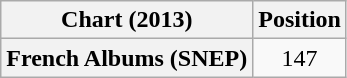<table class="wikitable plainrowheaders" style="text-align:center">
<tr>
<th scope="col">Chart (2013)</th>
<th scope="col">Position</th>
</tr>
<tr>
<th scope="row">French Albums (SNEP)</th>
<td>147</td>
</tr>
</table>
